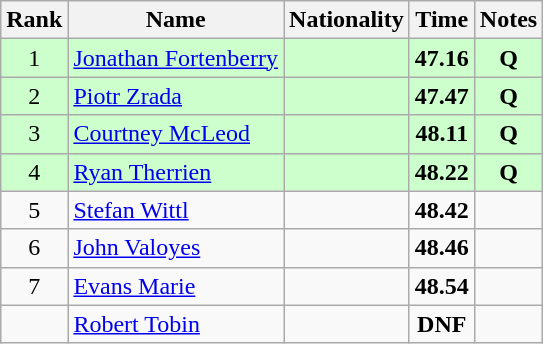<table class="wikitable sortable" style="text-align:center">
<tr>
<th>Rank</th>
<th>Name</th>
<th>Nationality</th>
<th>Time</th>
<th>Notes</th>
</tr>
<tr bgcolor=ccffcc>
<td>1</td>
<td align=left><a href='#'>Jonathan Fortenberry</a></td>
<td align=left></td>
<td><strong>47.16</strong></td>
<td><strong>Q</strong></td>
</tr>
<tr bgcolor=ccffcc>
<td>2</td>
<td align=left><a href='#'>Piotr Zrada</a></td>
<td align=left></td>
<td><strong>47.47</strong></td>
<td><strong>Q</strong></td>
</tr>
<tr bgcolor=ccffcc>
<td>3</td>
<td align=left><a href='#'>Courtney McLeod</a></td>
<td align=left></td>
<td><strong>48.11</strong></td>
<td><strong>Q</strong></td>
</tr>
<tr bgcolor=ccffcc>
<td>4</td>
<td align=left><a href='#'>Ryan Therrien</a></td>
<td align=left></td>
<td><strong>48.22</strong></td>
<td><strong>Q</strong></td>
</tr>
<tr>
<td>5</td>
<td align=left><a href='#'>Stefan Wittl</a></td>
<td align=left></td>
<td><strong>48.42</strong></td>
<td></td>
</tr>
<tr>
<td>6</td>
<td align=left><a href='#'>John Valoyes</a></td>
<td align=left></td>
<td><strong>48.46</strong></td>
<td></td>
</tr>
<tr>
<td>7</td>
<td align=left><a href='#'>Evans Marie</a></td>
<td align=left></td>
<td><strong>48.54</strong></td>
<td></td>
</tr>
<tr>
<td></td>
<td align=left><a href='#'>Robert Tobin</a></td>
<td align=left></td>
<td><strong>DNF</strong></td>
<td></td>
</tr>
</table>
